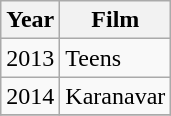<table class="wikitable sortable">
<tr>
<th>Year</th>
<th>Film</th>
</tr>
<tr>
<td>2013</td>
<td>Teens</td>
</tr>
<tr>
<td>2014</td>
<td>Karanavar</td>
</tr>
<tr>
</tr>
</table>
